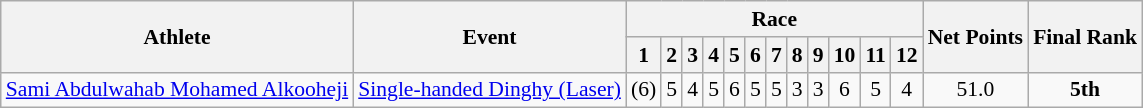<table class="wikitable" border="1" style="font-size:90%">
<tr>
<th rowspan=2>Athlete</th>
<th rowspan=2>Event</th>
<th colspan=12>Race</th>
<th rowspan=2>Net Points</th>
<th rowspan=2>Final Rank</th>
</tr>
<tr>
<th>1</th>
<th>2</th>
<th>3</th>
<th>4</th>
<th>5</th>
<th>6</th>
<th>7</th>
<th>8</th>
<th>9</th>
<th>10</th>
<th>11</th>
<th>12</th>
</tr>
<tr align=center>
<td align=left><a href='#'>Sami Abdulwahab Mohamed Alkooheji</a></td>
<td align=left><a href='#'>Single-handed Dinghy (Laser)</a></td>
<td>(6)</td>
<td>5</td>
<td>4</td>
<td>5</td>
<td>6</td>
<td>5</td>
<td>5</td>
<td>3</td>
<td>3</td>
<td>6</td>
<td>5</td>
<td>4</td>
<td>51.0</td>
<td><strong>5th</strong></td>
</tr>
</table>
